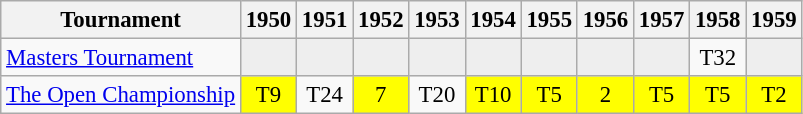<table class="wikitable" style="font-size:95%;text-align:center;">
<tr>
<th>Tournament</th>
<th>1950</th>
<th>1951</th>
<th>1952</th>
<th>1953</th>
<th>1954</th>
<th>1955</th>
<th>1956</th>
<th>1957</th>
<th>1958</th>
<th>1959</th>
</tr>
<tr>
<td align=left><a href='#'>Masters Tournament</a></td>
<td style="background:#eeeeee;"></td>
<td style="background:#eeeeee;"></td>
<td style="background:#eeeeee;"></td>
<td style="background:#eeeeee;"></td>
<td style="background:#eeeeee;"></td>
<td style="background:#eeeeee;"></td>
<td style="background:#eeeeee;"></td>
<td style="background:#eeeeee;"></td>
<td>T32</td>
<td style="background:#eeeeee;"></td>
</tr>
<tr>
<td align=left><a href='#'>The Open Championship</a></td>
<td style="background:yellow;">T9</td>
<td>T24</td>
<td style="background:yellow;">7</td>
<td>T20</td>
<td style="background:yellow;">T10</td>
<td style="background:yellow;">T5</td>
<td style="background:yellow;">2</td>
<td style="background:yellow;">T5</td>
<td style="background:yellow;">T5</td>
<td style="background:yellow;">T2</td>
</tr>
</table>
